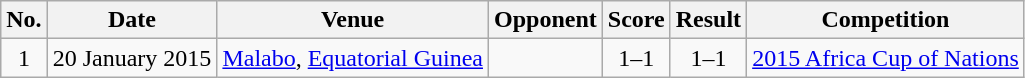<table class="wikitable sortable">
<tr>
<th scope="col">No.</th>
<th scope="col">Date</th>
<th scope="col">Venue</th>
<th scope="col">Opponent</th>
<th scope="col">Score</th>
<th scope="col">Result</th>
<th scope="col">Competition</th>
</tr>
<tr>
<td align="center">1</td>
<td>20 January 2015</td>
<td><a href='#'>Malabo</a>, <a href='#'>Equatorial Guinea</a></td>
<td></td>
<td align="center">1–1</td>
<td align="center">1–1</td>
<td><a href='#'>2015 Africa Cup of Nations</a></td>
</tr>
</table>
